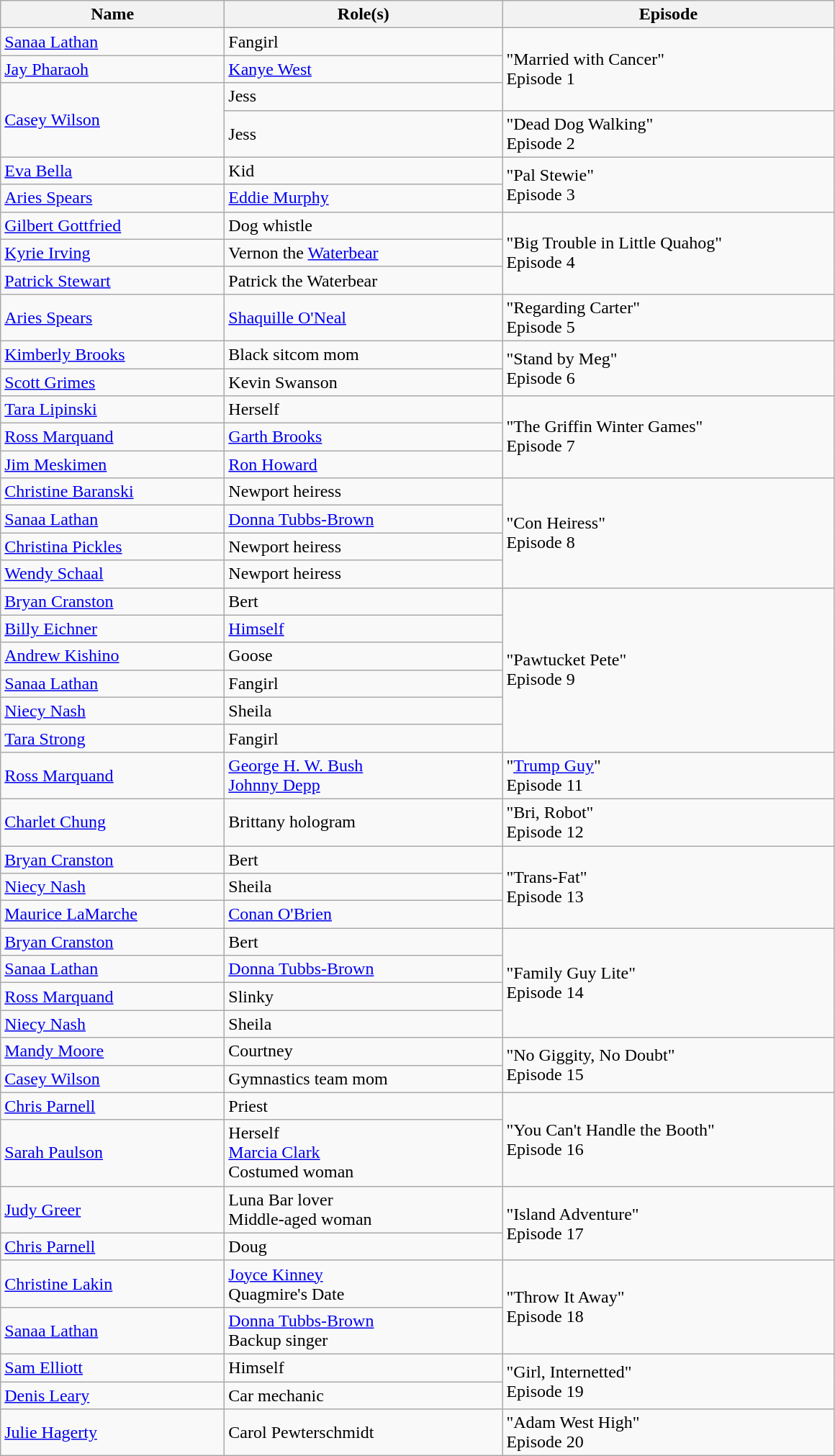<table class="wikitable">
<tr>
<th scope="col" style="width: 200px;">Name</th>
<th scope="col" style="width: 250px;">Role(s)</th>
<th scope="col" style="width: 300px;">Episode</th>
</tr>
<tr>
<td><a href='#'>Sanaa Lathan</a></td>
<td>Fangirl</td>
<td rowspan="3">"Married with Cancer"<br>Episode 1</td>
</tr>
<tr>
<td><a href='#'>Jay Pharaoh</a></td>
<td><a href='#'>Kanye West</a></td>
</tr>
<tr>
<td rowspan="2"><a href='#'>Casey Wilson</a></td>
<td>Jess</td>
</tr>
<tr>
<td>Jess</td>
<td>"Dead Dog Walking"<br>Episode 2</td>
</tr>
<tr>
<td><a href='#'>Eva Bella</a></td>
<td>Kid</td>
<td rowspan="2">"Pal Stewie"<br>Episode 3</td>
</tr>
<tr>
<td><a href='#'>Aries Spears</a></td>
<td><a href='#'>Eddie Murphy</a></td>
</tr>
<tr>
<td><a href='#'>Gilbert Gottfried</a></td>
<td>Dog whistle</td>
<td rowspan="3">"Big Trouble in Little Quahog"<br>Episode 4</td>
</tr>
<tr>
<td><a href='#'>Kyrie Irving</a></td>
<td>Vernon the <a href='#'>Waterbear</a></td>
</tr>
<tr>
<td><a href='#'>Patrick Stewart</a></td>
<td>Patrick the Waterbear</td>
</tr>
<tr>
<td><a href='#'>Aries Spears</a></td>
<td><a href='#'>Shaquille O'Neal</a></td>
<td>"Regarding Carter"<br>Episode 5</td>
</tr>
<tr>
<td><a href='#'>Kimberly Brooks</a></td>
<td>Black sitcom mom</td>
<td rowspan="2">"Stand by Meg"<br>Episode 6</td>
</tr>
<tr>
<td><a href='#'>Scott Grimes</a></td>
<td>Kevin Swanson</td>
</tr>
<tr>
<td><a href='#'>Tara Lipinski</a></td>
<td>Herself</td>
<td rowspan="3">"The Griffin Winter Games"<br>Episode 7</td>
</tr>
<tr>
<td><a href='#'>Ross Marquand</a></td>
<td><a href='#'>Garth Brooks</a></td>
</tr>
<tr>
<td><a href='#'>Jim Meskimen</a></td>
<td><a href='#'>Ron Howard</a></td>
</tr>
<tr>
<td><a href='#'>Christine Baranski</a></td>
<td>Newport heiress</td>
<td rowspan="4">"Con Heiress"<br>Episode 8</td>
</tr>
<tr>
<td><a href='#'>Sanaa Lathan</a></td>
<td><a href='#'>Donna Tubbs-Brown</a></td>
</tr>
<tr>
<td><a href='#'>Christina Pickles</a></td>
<td>Newport heiress</td>
</tr>
<tr>
<td><a href='#'>Wendy Schaal</a></td>
<td>Newport heiress</td>
</tr>
<tr>
<td><a href='#'>Bryan Cranston</a></td>
<td>Bert</td>
<td rowspan="6">"Pawtucket Pete"<br>Episode 9</td>
</tr>
<tr>
<td><a href='#'>Billy Eichner</a></td>
<td><a href='#'>Himself</a></td>
</tr>
<tr>
<td><a href='#'>Andrew Kishino</a></td>
<td>Goose</td>
</tr>
<tr>
<td><a href='#'>Sanaa Lathan</a></td>
<td>Fangirl</td>
</tr>
<tr>
<td><a href='#'>Niecy Nash</a></td>
<td>Sheila</td>
</tr>
<tr>
<td><a href='#'>Tara Strong</a></td>
<td>Fangirl</td>
</tr>
<tr>
<td><a href='#'>Ross Marquand</a></td>
<td><a href='#'>George H. W. Bush</a><br><a href='#'>Johnny Depp</a></td>
<td>"<a href='#'>Trump Guy</a>"<br>Episode 11</td>
</tr>
<tr>
<td><a href='#'>Charlet Chung</a></td>
<td>Brittany hologram</td>
<td>"Bri, Robot"<br>Episode 12</td>
</tr>
<tr>
<td><a href='#'>Bryan Cranston</a></td>
<td>Bert</td>
<td rowspan="3">"Trans-Fat"<br>Episode 13</td>
</tr>
<tr>
<td><a href='#'>Niecy Nash</a></td>
<td>Sheila</td>
</tr>
<tr>
<td><a href='#'>Maurice LaMarche</a></td>
<td><a href='#'>Conan O'Brien</a></td>
</tr>
<tr>
<td><a href='#'>Bryan Cranston</a></td>
<td>Bert</td>
<td rowspan="4">"Family Guy Lite"<br>Episode 14</td>
</tr>
<tr>
<td><a href='#'>Sanaa Lathan</a></td>
<td><a href='#'>Donna Tubbs-Brown</a></td>
</tr>
<tr>
<td><a href='#'>Ross Marquand</a></td>
<td>Slinky</td>
</tr>
<tr>
<td><a href='#'>Niecy Nash</a></td>
<td>Sheila</td>
</tr>
<tr>
<td><a href='#'>Mandy Moore</a></td>
<td>Courtney</td>
<td rowspan="2">"No Giggity, No Doubt"<br>Episode 15</td>
</tr>
<tr>
<td><a href='#'>Casey Wilson</a></td>
<td>Gymnastics team mom</td>
</tr>
<tr>
<td><a href='#'>Chris Parnell</a></td>
<td>Priest</td>
<td rowspan="2">"You Can't Handle the Booth"<br>Episode 16</td>
</tr>
<tr>
<td><a href='#'>Sarah Paulson</a></td>
<td>Herself<br><a href='#'>Marcia Clark</a><br>Costumed woman</td>
</tr>
<tr>
<td><a href='#'>Judy Greer</a></td>
<td>Luna Bar lover<br>Middle-aged woman</td>
<td rowspan="2">"Island Adventure"<br>Episode 17</td>
</tr>
<tr>
<td><a href='#'>Chris Parnell</a></td>
<td>Doug</td>
</tr>
<tr>
<td><a href='#'>Christine Lakin</a></td>
<td><a href='#'>Joyce Kinney</a><br>Quagmire's Date</td>
<td rowspan="2">"Throw It Away"<br>Episode 18</td>
</tr>
<tr>
<td><a href='#'>Sanaa Lathan</a></td>
<td><a href='#'>Donna Tubbs-Brown</a><br>Backup singer</td>
</tr>
<tr>
<td><a href='#'>Sam Elliott</a></td>
<td>Himself</td>
<td rowspan="2">"Girl, Internetted"<br>Episode 19</td>
</tr>
<tr>
<td><a href='#'>Denis Leary</a></td>
<td>Car mechanic</td>
</tr>
<tr>
<td><a href='#'>Julie Hagerty</a></td>
<td>Carol Pewterschmidt</td>
<td>"Adam West High"<br>Episode 20</td>
</tr>
</table>
